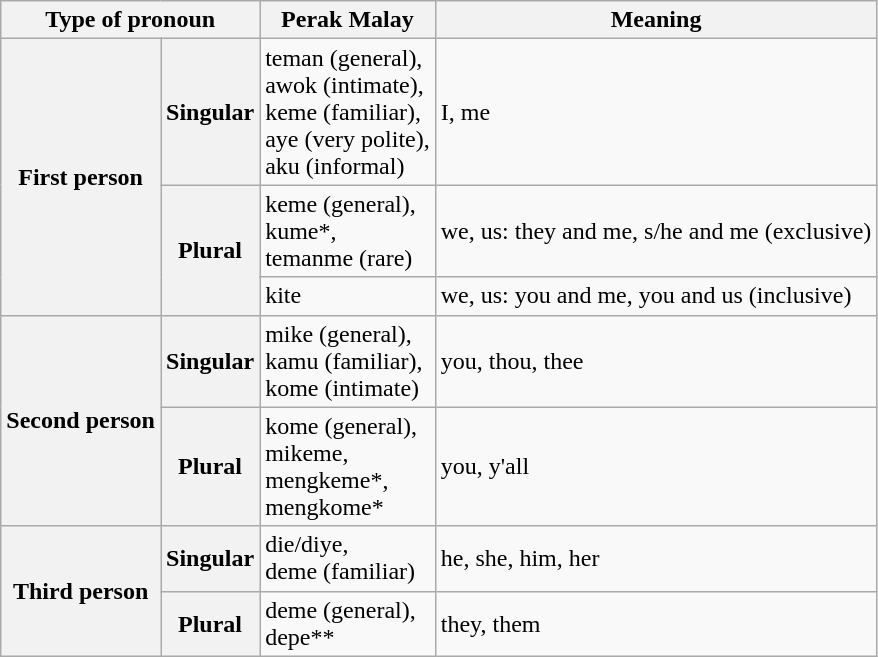<table class="wikitable">
<tr>
<th colspan=2>Type of pronoun</th>
<th>Perak Malay</th>
<th>Meaning</th>
</tr>
<tr>
<th rowspan=3>First person</th>
<th>Singular</th>
<td>teman (general), <br>awok (intimate), <br>keme (familiar), <br>aye (very polite), <br>aku (informal)</td>
<td>I, me</td>
</tr>
<tr>
<th rowspan=2>Plural</th>
<td>keme (general), <br>kume*, <br>temanme (rare)</td>
<td>we, us: they and me, s/he and me (exclusive)</td>
</tr>
<tr>
<td>kite</td>
<td>we, us: you and me, you and us (inclusive)</td>
</tr>
<tr>
<th rowspan=2>Second person</th>
<th>Singular</th>
<td>mike (general), <br>kamu (familiar), <br>kome (intimate)</td>
<td>you, thou, thee</td>
</tr>
<tr>
<th>Plural</th>
<td>kome (general), <br>mikeme, <br>mengkeme*, <br>mengkome*</td>
<td>you, y'all</td>
</tr>
<tr>
<th rowspan=2>Third person</th>
<th>Singular</th>
<td>die/diye, <br>deme (familiar)</td>
<td>he, she, him, her</td>
</tr>
<tr>
<th>Plural</th>
<td>deme (general), <br>depe**</td>
<td>they, them</td>
</tr>
</table>
